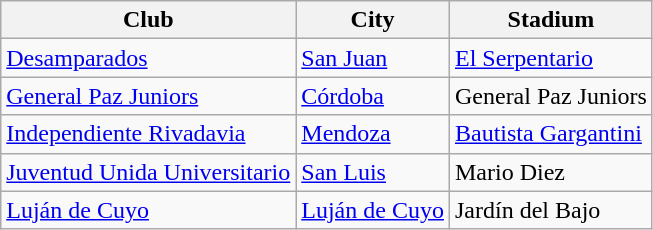<table class="wikitable sortable">
<tr>
<th>Club</th>
<th>City</th>
<th>Stadium</th>
</tr>
<tr>
<td> <a href='#'>Desamparados</a></td>
<td><a href='#'>San Juan</a></td>
<td><a href='#'>El Serpentario</a></td>
</tr>
<tr>
<td> <a href='#'>General Paz Juniors</a></td>
<td><a href='#'>Córdoba</a></td>
<td>General Paz Juniors</td>
</tr>
<tr>
<td> <a href='#'>Independiente Rivadavia</a></td>
<td><a href='#'>Mendoza</a></td>
<td><a href='#'>Bautista Gargantini</a></td>
</tr>
<tr>
<td> <a href='#'>Juventud Unida Universitario</a></td>
<td><a href='#'>San Luis</a></td>
<td>Mario Diez</td>
</tr>
<tr>
<td> <a href='#'>Luján de Cuyo</a></td>
<td><a href='#'>Luján de Cuyo</a></td>
<td>Jardín del Bajo</td>
</tr>
</table>
